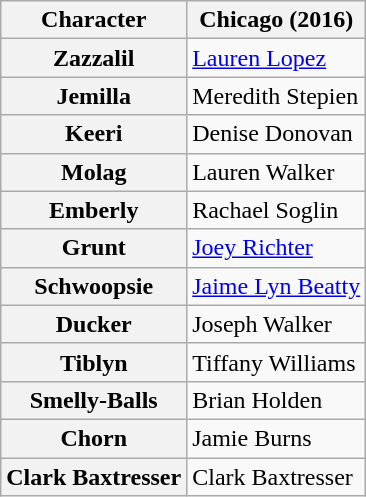<table class="wikitable">
<tr>
<th>Character</th>
<th>Chicago (2016)</th>
</tr>
<tr>
<th>Zazzalil</th>
<td><a href='#'>Lauren Lopez</a></td>
</tr>
<tr>
<th>Jemilla</th>
<td>Meredith Stepien</td>
</tr>
<tr>
<th>Keeri</th>
<td>Denise Donovan</td>
</tr>
<tr>
<th>Molag</th>
<td>Lauren Walker</td>
</tr>
<tr>
<th>Emberly</th>
<td>Rachael Soglin</td>
</tr>
<tr>
<th>Grunt</th>
<td><a href='#'>Joey Richter</a></td>
</tr>
<tr>
<th>Schwoopsie</th>
<td><a href='#'>Jaime Lyn Beatty</a></td>
</tr>
<tr>
<th>Ducker</th>
<td>Joseph Walker</td>
</tr>
<tr>
<th>Tiblyn</th>
<td>Tiffany Williams</td>
</tr>
<tr>
<th>Smelly-Balls</th>
<td>Brian Holden</td>
</tr>
<tr>
<th>Chorn</th>
<td>Jamie Burns</td>
</tr>
<tr>
<th>Clark Baxtresser</th>
<td>Clark Baxtresser</td>
</tr>
</table>
